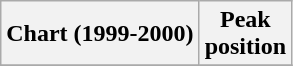<table class="wikitable" border="1">
<tr>
<th>Chart (1999-2000)</th>
<th>Peak<br>position</th>
</tr>
<tr>
</tr>
</table>
